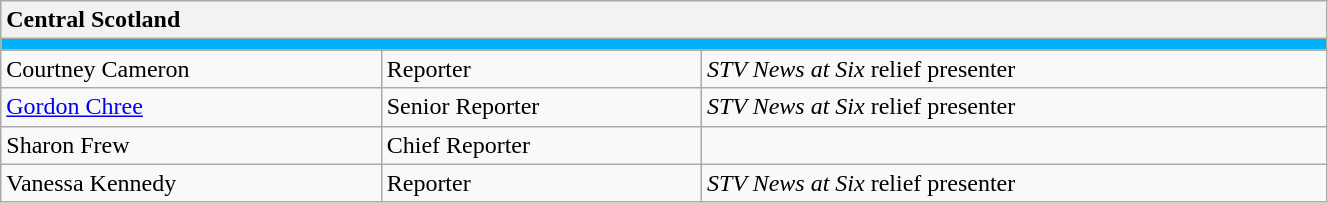<table class="wikitable collapsible collapsed" style="width:70%;">
<tr>
<th colspan="3" style="text-align:left;">Central Scotland</th>
</tr>
<tr style="background:#00B1FF;">
<td colspan="3"></td>
</tr>
<tr>
<td>Courtney Cameron</td>
<td>Reporter</td>
<td><em>STV News at Six</em> relief presenter</td>
</tr>
<tr>
<td><a href='#'>Gordon Chree</a></td>
<td>Senior Reporter</td>
<td><em>STV News at Six</em> relief presenter</td>
</tr>
<tr>
<td>Sharon Frew</td>
<td>Chief Reporter</td>
</tr>
<tr>
<td>Vanessa Kennedy</td>
<td>Reporter</td>
<td><em>STV News at Six</em> relief presenter</td>
</tr>
</table>
